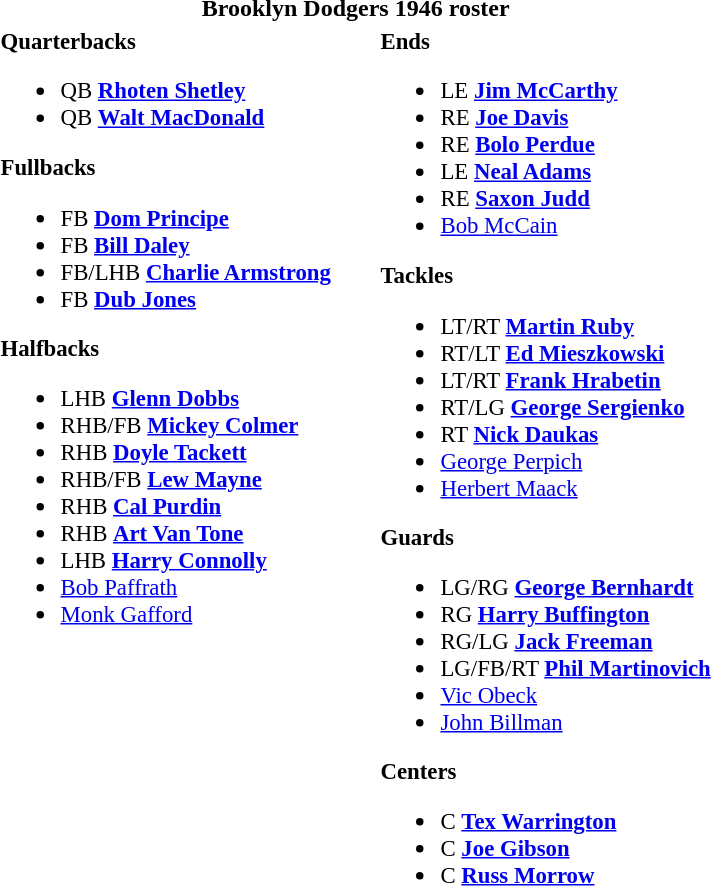<table class="toccolours" style="text-align: left;">
<tr>
<th colspan="7" style="background-color:;color:;text-align:center;">Brooklyn Dodgers 1946 roster</th>
</tr>
<tr>
<td style="font-size: 95%;" valign="top"><strong>Quarterbacks</strong><br><ul><li>QB <strong><a href='#'>Rhoten Shetley</a></strong></li><li>QB <strong><a href='#'>Walt MacDonald</a></strong></li></ul><strong>Fullbacks</strong><ul><li>FB <strong><a href='#'>Dom Principe</a></strong></li><li>FB <strong><a href='#'>Bill Daley</a></strong></li><li>FB/LHB <strong><a href='#'>Charlie Armstrong</a></strong></li><li>FB <strong><a href='#'>Dub Jones</a></strong></li></ul><strong>Halfbacks</strong><ul><li>LHB <strong><a href='#'>Glenn Dobbs</a></strong></li><li>RHB/FB <strong><a href='#'>Mickey Colmer</a></strong></li><li>RHB <strong><a href='#'>Doyle Tackett</a></strong></li><li>RHB/FB <strong><a href='#'>Lew Mayne</a></strong></li><li>RHB <strong><a href='#'>Cal Purdin</a></strong></li><li>RHB <strong><a href='#'>Art Van Tone</a></strong></li><li>LHB <strong><a href='#'>Harry Connolly</a></strong></li><li><a href='#'>Bob Paffrath</a></li><li><a href='#'>Monk Gafford</a></li></ul></td>
<td style="width: 25px;"></td>
<td style="font-size: 95%;" valign="top"><strong>Ends</strong><br><ul><li>LE <strong><a href='#'>Jim McCarthy</a></strong></li><li>RE <strong><a href='#'>Joe Davis</a></strong></li><li>RE <strong><a href='#'>Bolo Perdue</a></strong></li><li>LE <strong><a href='#'>Neal Adams</a></strong></li><li>RE <strong><a href='#'>Saxon Judd</a></strong></li><li><a href='#'>Bob McCain</a></li></ul><strong>Tackles</strong><ul><li>LT/RT <strong><a href='#'>Martin Ruby</a></strong></li><li>RT/LT <strong><a href='#'>Ed Mieszkowski</a></strong></li><li>LT/RT <strong><a href='#'>Frank Hrabetin</a></strong></li><li>RT/LG <strong><a href='#'>George Sergienko</a></strong></li><li>RT <strong><a href='#'>Nick Daukas</a></strong></li><li><a href='#'>George Perpich</a></li><li><a href='#'>Herbert Maack</a></li></ul><strong>Guards</strong><ul><li>LG/RG <strong><a href='#'>George Bernhardt</a></strong></li><li>RG <strong><a href='#'>Harry Buffington</a></strong></li><li>RG/LG <strong><a href='#'>Jack Freeman</a></strong></li><li>LG/FB/RT <strong><a href='#'>Phil Martinovich</a></strong></li><li><a href='#'>Vic Obeck</a></li><li><a href='#'>John Billman</a></li></ul><strong>Centers</strong><ul><li>C <strong><a href='#'>Tex Warrington</a></strong></li><li>C <strong><a href='#'>Joe Gibson</a></strong></li><li>C <strong><a href='#'>Russ Morrow</a></strong></li></ul></td>
</tr>
</table>
